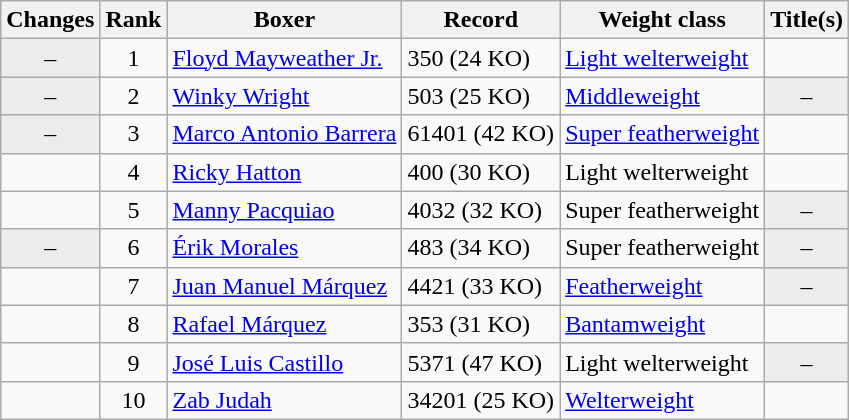<table class="wikitable ">
<tr>
<th>Changes</th>
<th>Rank</th>
<th>Boxer</th>
<th>Record</th>
<th>Weight class</th>
<th>Title(s)</th>
</tr>
<tr>
<td align=center bgcolor=#ECECEC>–</td>
<td align=center>1</td>
<td><a href='#'>Floyd Mayweather Jr.</a></td>
<td>350 (24 KO)</td>
<td><a href='#'>Light welterweight</a></td>
<td></td>
</tr>
<tr>
<td align=center bgcolor=#ECECEC>–</td>
<td align=center>2</td>
<td><a href='#'>Winky Wright</a></td>
<td>503 (25 KO)</td>
<td><a href='#'>Middleweight</a></td>
<td align=center bgcolor=#ECECEC data-sort-value="Z">–</td>
</tr>
<tr>
<td align=center bgcolor=#ECECEC>–</td>
<td align=center>3</td>
<td><a href='#'>Marco Antonio Barrera</a></td>
<td>61401 (42 KO)</td>
<td><a href='#'>Super featherweight</a></td>
<td></td>
</tr>
<tr>
<td align=center></td>
<td align=center>4</td>
<td><a href='#'>Ricky Hatton</a></td>
<td>400 (30 KO)</td>
<td>Light welterweight</td>
<td></td>
</tr>
<tr>
<td align=center></td>
<td align=center>5</td>
<td><a href='#'>Manny Pacquiao</a></td>
<td>4032 (32 KO)</td>
<td>Super featherweight</td>
<td align=center bgcolor=#ECECEC data-sort-value="Z">–</td>
</tr>
<tr>
<td align=center bgcolor=#ECECEC>–</td>
<td align=center>6</td>
<td><a href='#'>Érik Morales</a></td>
<td>483 (34 KO)</td>
<td>Super featherweight</td>
<td align=center bgcolor=#ECECEC data-sort-value="Z">–</td>
</tr>
<tr>
<td align=center></td>
<td align=center>7</td>
<td><a href='#'>Juan Manuel Márquez</a></td>
<td>4421 (33 KO)</td>
<td><a href='#'>Featherweight</a></td>
<td align=center bgcolor=#ECECEC data-sort-value="Z">–</td>
</tr>
<tr>
<td align=center></td>
<td align=center>8</td>
<td><a href='#'>Rafael Márquez</a></td>
<td>353 (31 KO)</td>
<td><a href='#'>Bantamweight</a></td>
<td></td>
</tr>
<tr>
<td align=center></td>
<td align=center>9</td>
<td><a href='#'>José Luis Castillo</a></td>
<td>5371 (47 KO)</td>
<td>Light welterweight</td>
<td align=center bgcolor=#ECECEC data-sort-value="Z">–</td>
</tr>
<tr>
<td align=center></td>
<td align=center>10</td>
<td><a href='#'>Zab Judah</a></td>
<td>34201 (25 KO)</td>
<td><a href='#'>Welterweight</a></td>
<td></td>
</tr>
</table>
